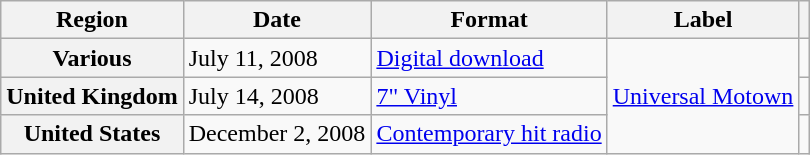<table class="wikitable plainrowheaders">
<tr>
<th scope="col">Region</th>
<th scope="col">Date</th>
<th scope="col">Format</th>
<th scope="col">Label</th>
<th scope="col"></th>
</tr>
<tr>
<th scope="row">Various</th>
<td>July 11, 2008</td>
<td><a href='#'>Digital download</a></td>
<td rowspan="3"><a href='#'>Universal Motown</a></td>
<td align="center"></td>
</tr>
<tr>
<th scope="row">United Kingdom</th>
<td>July 14, 2008</td>
<td><a href='#'>7" Vinyl</a></td>
<td align="center"></td>
</tr>
<tr>
<th scope="row" rowspan="2">United States</th>
<td>December 2, 2008</td>
<td><a href='#'>Contemporary hit radio</a></td>
<td align="center"></td>
</tr>
</table>
